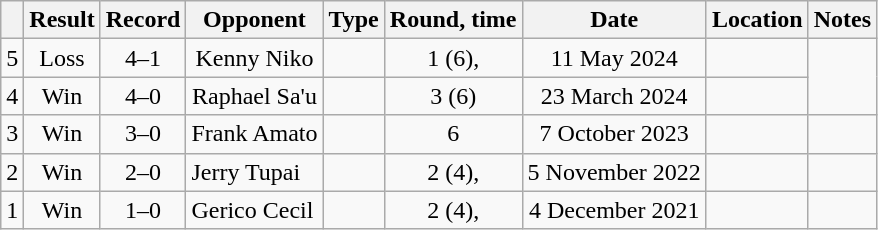<table class="wikitable" style="text-align:center">
<tr>
<th></th>
<th>Result</th>
<th>Record</th>
<th>Opponent</th>
<th>Type</th>
<th>Round, time</th>
<th>Date</th>
<th>Location</th>
<th>Notes</th>
</tr>
<tr>
<td>5</td>
<td>Loss</td>
<td>4–1</td>
<td>Kenny Niko</td>
<td></td>
<td>1 (6), </td>
<td>11 May 2024</td>
<td style="text-align:left;"></td>
</tr>
<tr>
<td>4</td>
<td>Win</td>
<td>4–0</td>
<td>Raphael Sa'u</td>
<td></td>
<td>3 (6)</td>
<td>23 March 2024</td>
<td style="text-align:left;"></td>
</tr>
<tr>
<td>3</td>
<td>Win</td>
<td>3–0</td>
<td style="text-align:left;">Frank Amato</td>
<td></td>
<td>6</td>
<td>7 October 2023</td>
<td style="text-align:left;"></td>
<td></td>
</tr>
<tr>
<td>2</td>
<td>Win</td>
<td>2–0</td>
<td style="text-align:left;">Jerry Tupai</td>
<td></td>
<td>2 (4), </td>
<td>5 November 2022</td>
<td style="text-align:left;"></td>
<td></td>
</tr>
<tr>
<td>1</td>
<td>Win</td>
<td>1–0</td>
<td style="text-align:left;">Gerico Cecil</td>
<td></td>
<td>2 (4), </td>
<td>4 December 2021</td>
<td style="text-align:left;"></td>
<td></td>
</tr>
</table>
